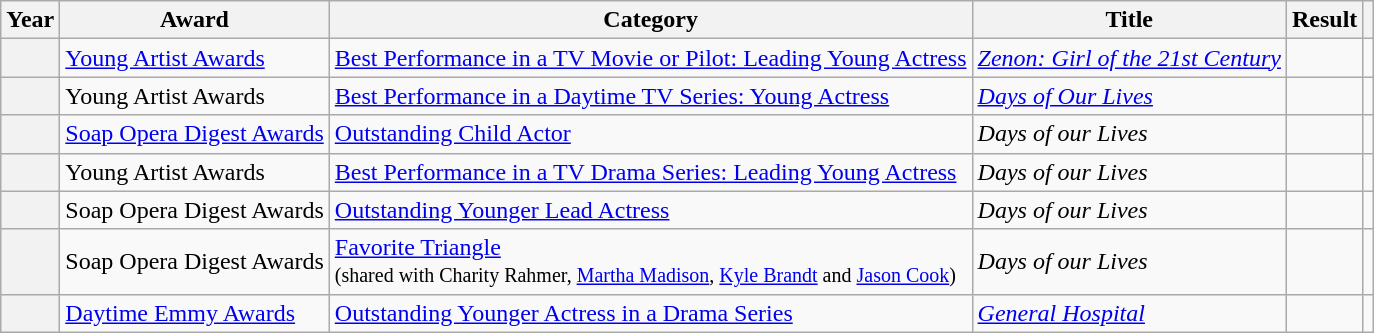<table class="wikitable sortable plainrowheaders">
<tr>
<th>Year</th>
<th>Award</th>
<th>Category</th>
<th>Title</th>
<th>Result</th>
<th class="unsortable"></th>
</tr>
<tr>
<th scope="row"></th>
<td><a href='#'>Young Artist Awards</a></td>
<td><a href='#'>Best Performance in a TV Movie or Pilot: Leading Young Actress</a></td>
<td><em><a href='#'>Zenon: Girl of the 21st Century</a></em></td>
<td></td>
<td></td>
</tr>
<tr>
<th scope="row"></th>
<td>Young Artist Awards</td>
<td><a href='#'>Best Performance in a Daytime TV Series: Young Actress</a></td>
<td><em><a href='#'>Days of Our Lives</a></em></td>
<td></td>
<td></td>
</tr>
<tr>
<th scope="row"></th>
<td><a href='#'>Soap Opera Digest Awards</a></td>
<td><a href='#'>Outstanding Child Actor</a></td>
<td><em>Days of our Lives</em></td>
<td></td>
<td></td>
</tr>
<tr>
<th scope="row"></th>
<td>Young Artist Awards</td>
<td><a href='#'>Best Performance in a TV Drama Series: Leading Young Actress</a></td>
<td><em>Days of our Lives</em></td>
<td></td>
<td></td>
</tr>
<tr>
<th scope="row"></th>
<td>Soap Opera Digest Awards</td>
<td><a href='#'>Outstanding Younger Lead Actress</a></td>
<td><em>Days of our Lives</em></td>
<td></td>
<td></td>
</tr>
<tr>
<th scope="row"></th>
<td>Soap Opera Digest Awards</td>
<td><a href='#'>Favorite Triangle</a> <small><br>(shared with Charity Rahmer, <a href='#'>Martha Madison</a>, <a href='#'>Kyle Brandt</a> and <a href='#'>Jason Cook</a>)</small></td>
<td><em>Days of our Lives</em></td>
<td></td>
<td></td>
</tr>
<tr>
<th scope="row"></th>
<td><a href='#'>Daytime Emmy Awards</a></td>
<td><a href='#'>Outstanding Younger Actress in a Drama Series</a></td>
<td><em><a href='#'>General Hospital</a></em></td>
<td></td>
<td></td>
</tr>
</table>
